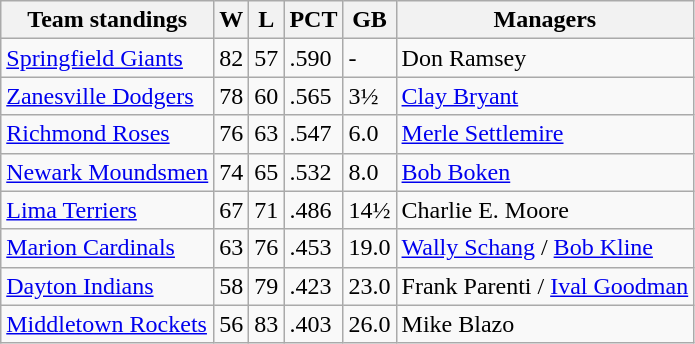<table class="wikitable">
<tr>
<th>Team standings</th>
<th>W</th>
<th>L</th>
<th>PCT</th>
<th>GB</th>
<th>Managers</th>
</tr>
<tr>
<td><a href='#'>Springfield Giants</a></td>
<td>82</td>
<td>57</td>
<td>.590</td>
<td>-</td>
<td>Don Ramsey</td>
</tr>
<tr>
<td><a href='#'>Zanesville Dodgers</a></td>
<td>78</td>
<td>60</td>
<td>.565</td>
<td>3½</td>
<td><a href='#'>Clay Bryant</a></td>
</tr>
<tr>
<td><a href='#'>Richmond Roses</a></td>
<td>76</td>
<td>63</td>
<td>.547</td>
<td>6.0</td>
<td><a href='#'>Merle Settlemire</a></td>
</tr>
<tr>
<td><a href='#'>Newark Moundsmen</a></td>
<td>74</td>
<td>65</td>
<td>.532</td>
<td>8.0</td>
<td><a href='#'>Bob Boken</a></td>
</tr>
<tr>
<td><a href='#'>Lima Terriers</a></td>
<td>67</td>
<td>71</td>
<td>.486</td>
<td>14½</td>
<td>Charlie E. Moore</td>
</tr>
<tr>
<td><a href='#'>Marion Cardinals</a></td>
<td>63</td>
<td>76</td>
<td>.453</td>
<td>19.0</td>
<td><a href='#'>Wally Schang</a> / <a href='#'>Bob Kline</a></td>
</tr>
<tr>
<td><a href='#'>Dayton Indians</a></td>
<td>58</td>
<td>79</td>
<td>.423</td>
<td>23.0</td>
<td>Frank Parenti / <a href='#'>Ival Goodman</a></td>
</tr>
<tr>
<td><a href='#'>Middletown Rockets</a></td>
<td>56</td>
<td>83</td>
<td>.403</td>
<td>26.0</td>
<td>Mike Blazo</td>
</tr>
</table>
